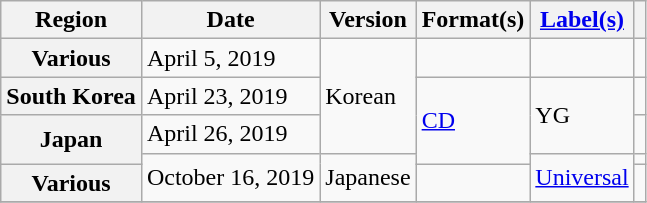<table class="wikitable plainrowheaders">
<tr>
<th scope="col">Region</th>
<th scope="col">Date</th>
<th scope="col">Version</th>
<th scope="col">Format(s)</th>
<th scope="col"><a href='#'>Label(s)</a></th>
<th scope="col"></th>
</tr>
<tr>
<th scope="row">Various</th>
<td>April 5, 2019</td>
<td rowspan="3">Korean</td>
<td></td>
<td></td>
<td align="center"></td>
</tr>
<tr>
<th scope="row">South Korea</th>
<td>April 23, 2019</td>
<td rowspan="3"><a href='#'>CD</a></td>
<td rowspan="2">YG</td>
<td align="center"></td>
</tr>
<tr>
<th scope="row" rowspan="2">Japan</th>
<td>April 26, 2019</td>
<td align="center"></td>
</tr>
<tr>
<td rowspan="2">October 16, 2019</td>
<td rowspan="2">Japanese</td>
<td rowspan="2"><a href='#'>Universal</a></td>
<td align="center"></td>
</tr>
<tr>
<th scope="row">Various</th>
<td></td>
<td align="center"></td>
</tr>
<tr>
</tr>
</table>
